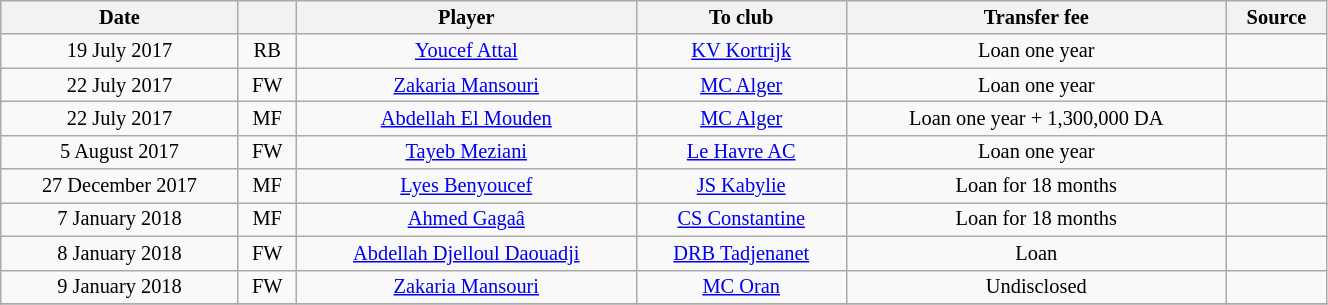<table class="wikitable sortable" style="width:70%; text-align:center; font-size:85%; text-align:centre;">
<tr>
<th>Date</th>
<th></th>
<th>Player</th>
<th>To club</th>
<th>Transfer fee</th>
<th>Source</th>
</tr>
<tr>
<td>19 July 2017</td>
<td>RB</td>
<td> <a href='#'>Youcef Attal</a></td>
<td> <a href='#'>KV Kortrijk</a></td>
<td>Loan one year</td>
<td></td>
</tr>
<tr>
<td>22 July 2017</td>
<td>FW</td>
<td> <a href='#'>Zakaria Mansouri</a></td>
<td><a href='#'>MC Alger</a></td>
<td>Loan one year</td>
<td></td>
</tr>
<tr>
<td>22 July 2017</td>
<td>MF</td>
<td> <a href='#'>Abdellah El Mouden</a></td>
<td><a href='#'>MC Alger</a></td>
<td>Loan one year + 1,300,000 DA</td>
<td></td>
</tr>
<tr>
<td>5 August 2017</td>
<td>FW</td>
<td> <a href='#'>Tayeb Meziani</a></td>
<td> <a href='#'>Le Havre AC</a></td>
<td>Loan one year</td>
<td></td>
</tr>
<tr>
<td>27 December 2017</td>
<td>MF</td>
<td> <a href='#'>Lyes Benyoucef</a></td>
<td><a href='#'>JS Kabylie</a></td>
<td>Loan for 18 months</td>
<td></td>
</tr>
<tr>
<td>7 January 2018</td>
<td>MF</td>
<td> <a href='#'>Ahmed Gagaâ</a></td>
<td><a href='#'>CS Constantine</a></td>
<td>Loan for 18 months</td>
<td></td>
</tr>
<tr>
<td>8 January 2018</td>
<td>FW</td>
<td> <a href='#'>Abdellah Djelloul Daouadji</a></td>
<td><a href='#'>DRB Tadjenanet</a></td>
<td>Loan</td>
<td></td>
</tr>
<tr>
<td>9 January 2018</td>
<td>FW</td>
<td> <a href='#'>Zakaria Mansouri</a></td>
<td><a href='#'>MC Oran</a></td>
<td>Undisclosed</td>
<td></td>
</tr>
<tr>
</tr>
</table>
